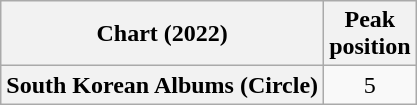<table class="wikitable plainrowheaders" style="text-align:center">
<tr>
<th scope="col">Chart (2022)</th>
<th scope="col">Peak<br>position</th>
</tr>
<tr>
<th scope="row">South Korean Albums (Circle)</th>
<td>5</td>
</tr>
</table>
